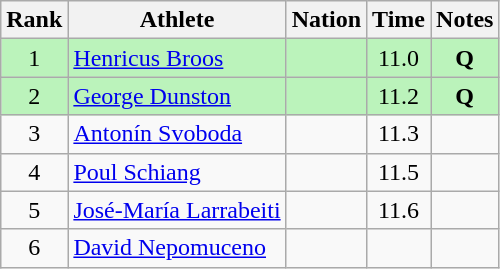<table class="wikitable sortable" style="text-align:center">
<tr>
<th>Rank</th>
<th>Athlete</th>
<th>Nation</th>
<th>Time</th>
<th>Notes</th>
</tr>
<tr bgcolor=bbf3bb>
<td>1</td>
<td align="left"><a href='#'>Henricus Broos</a></td>
<td align="left"></td>
<td>11.0</td>
<td><strong>Q</strong></td>
</tr>
<tr bgcolor=bbf3bb>
<td>2</td>
<td align="left"><a href='#'>George Dunston</a></td>
<td align="left"></td>
<td>11.2</td>
<td><strong>Q</strong></td>
</tr>
<tr>
<td>3</td>
<td align="left"><a href='#'>Antonín Svoboda</a></td>
<td align="left"></td>
<td>11.3</td>
<td></td>
</tr>
<tr>
<td>4</td>
<td align="left"><a href='#'>Poul Schiang</a></td>
<td align="left"></td>
<td>11.5</td>
<td></td>
</tr>
<tr>
<td>5</td>
<td align="left"><a href='#'>José-María Larrabeiti</a></td>
<td align="left"></td>
<td>11.6</td>
<td></td>
</tr>
<tr>
<td>6</td>
<td align="left"><a href='#'>David Nepomuceno</a></td>
<td align="left"></td>
<td></td>
<td></td>
</tr>
</table>
